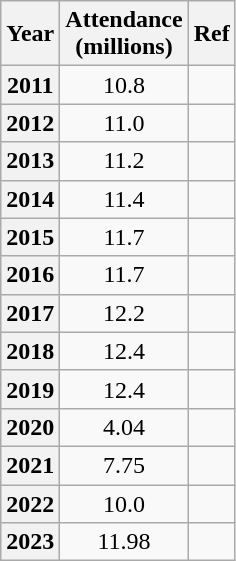<table class="wikitable" style="text-align:center">
<tr>
<th>Year</th>
<th>Attendance<br>(millions)</th>
<th>Ref</th>
</tr>
<tr>
<th>2011</th>
<td>10.8</td>
<td></td>
</tr>
<tr>
<th>2012</th>
<td>11.0</td>
<td></td>
</tr>
<tr>
<th>2013</th>
<td>11.2</td>
<td></td>
</tr>
<tr>
<th>2014</th>
<td>11.4</td>
<td></td>
</tr>
<tr>
<th>2015</th>
<td>11.7</td>
<td></td>
</tr>
<tr>
<th>2016</th>
<td>11.7</td>
<td></td>
</tr>
<tr>
<th>2017</th>
<td>12.2</td>
<td></td>
</tr>
<tr>
<th>2018</th>
<td>12.4</td>
<td></td>
</tr>
<tr>
<th>2019</th>
<td>12.4</td>
<td></td>
</tr>
<tr>
<th>2020</th>
<td>4.04</td>
<td></td>
</tr>
<tr>
<th>2021</th>
<td>7.75</td>
<td></td>
</tr>
<tr>
<th>2022</th>
<td>10.0</td>
<td></td>
</tr>
<tr>
<th>2023</th>
<td>11.98</td>
<td></td>
</tr>
</table>
